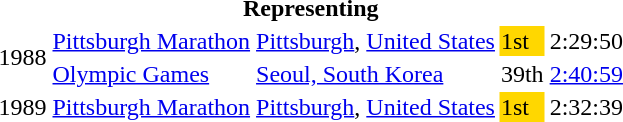<table>
<tr>
<th colspan="5">Representing </th>
</tr>
<tr>
<td rowspan=2>1988</td>
<td><a href='#'>Pittsburgh Marathon</a></td>
<td><a href='#'>Pittsburgh</a>, <a href='#'>United States</a></td>
<td bgcolor="gold">1st</td>
<td>2:29:50</td>
</tr>
<tr>
<td><a href='#'>Olympic Games</a></td>
<td><a href='#'>Seoul, South Korea</a></td>
<td>39th</td>
<td><a href='#'>2:40:59</a></td>
</tr>
<tr>
<td>1989</td>
<td><a href='#'>Pittsburgh Marathon</a></td>
<td><a href='#'>Pittsburgh</a>, <a href='#'>United States</a></td>
<td bgcolor="gold">1st</td>
<td>2:32:39</td>
</tr>
</table>
